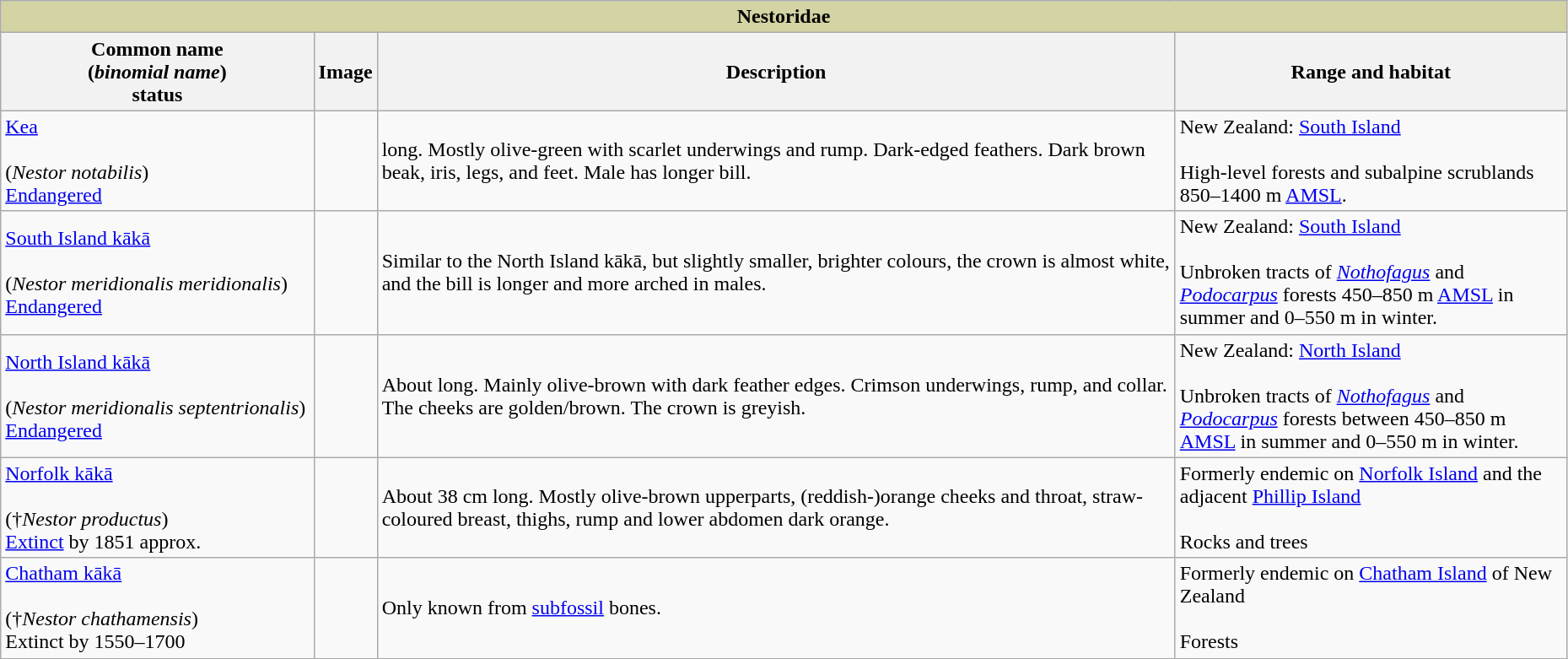<table style="width:98%;" class="wikitable" border="1">
<tr>
<th align="center" style="background-color: #D3D3A4" colspan ="4"><strong>Nestoridae</strong></th>
</tr>
<tr>
<th width = "20%">Common name<br>(<em>binomial name</em>)<br>status</th>
<th>Image</th>
<th align="center">Description</th>
<th width = "25%">Range and habitat</th>
</tr>
<tr>
<td><a href='#'>Kea</a><br><br>(<em>Nestor notabilis</em>)<br>
<a href='#'>Endangered</a></td>
<td></td>
<td> long. Mostly olive-green with scarlet underwings and rump. Dark-edged feathers. Dark brown beak, iris, legs, and feet. Male has longer bill.</td>
<td>New Zealand: <a href='#'>South Island</a><br><br>High-level forests and subalpine scrublands 850–1400 m <a href='#'>AMSL</a>.</td>
</tr>
<tr>
<td><a href='#'>South Island kākā</a><br><br>(<em>Nestor meridionalis meridionalis</em>)<br>
<a href='#'>Endangered</a></td>
<td></td>
<td>Similar to the North Island kākā, but slightly smaller, brighter colours, the crown is almost white, and the bill is longer and more arched in males.</td>
<td>New Zealand: <a href='#'>South Island</a><br><br>Unbroken tracts of <em><a href='#'>Nothofagus</a></em> and <em><a href='#'>Podocarpus</a></em> forests 450–850 m <a href='#'>AMSL</a> in summer and 0–550 m in winter.</td>
</tr>
<tr>
<td><a href='#'>North Island kākā</a><br><br>(<em>Nestor meridionalis septentrionalis</em>)<br>
<a href='#'>Endangered</a></td>
<td></td>
<td>About  long. Mainly olive-brown with dark feather edges. Crimson underwings, rump, and collar. The cheeks are golden/brown. The crown is greyish.</td>
<td>New Zealand: <a href='#'>North Island</a><br><br>Unbroken tracts of <em><a href='#'>Nothofagus</a></em> and <em><a href='#'>Podocarpus</a></em> forests between 450–850 m <a href='#'>AMSL</a> in summer and 0–550 m in winter.</td>
</tr>
<tr>
<td><a href='#'>Norfolk kākā</a><br><br>(†<em>Nestor productus</em>)<br>
<a href='#'>Extinct</a> by 1851 approx.</td>
<td></td>
<td>About 38 cm long. Mostly olive-brown upperparts, (reddish-)orange cheeks and throat, straw-coloured breast, thighs, rump and lower abdomen dark orange.</td>
<td>Formerly endemic on <a href='#'>Norfolk Island</a> and the adjacent <a href='#'>Phillip Island</a><br><br>Rocks and trees</td>
</tr>
<tr>
<td><a href='#'>Chatham kākā</a><br><br>(†<em>Nestor chathamensis</em>)<br>
Extinct by 1550–1700</td>
<td></td>
<td>Only known from <a href='#'>subfossil</a> bones.</td>
<td>Formerly endemic on <a href='#'>Chatham Island</a> of New Zealand<br><br>Forests</td>
</tr>
</table>
